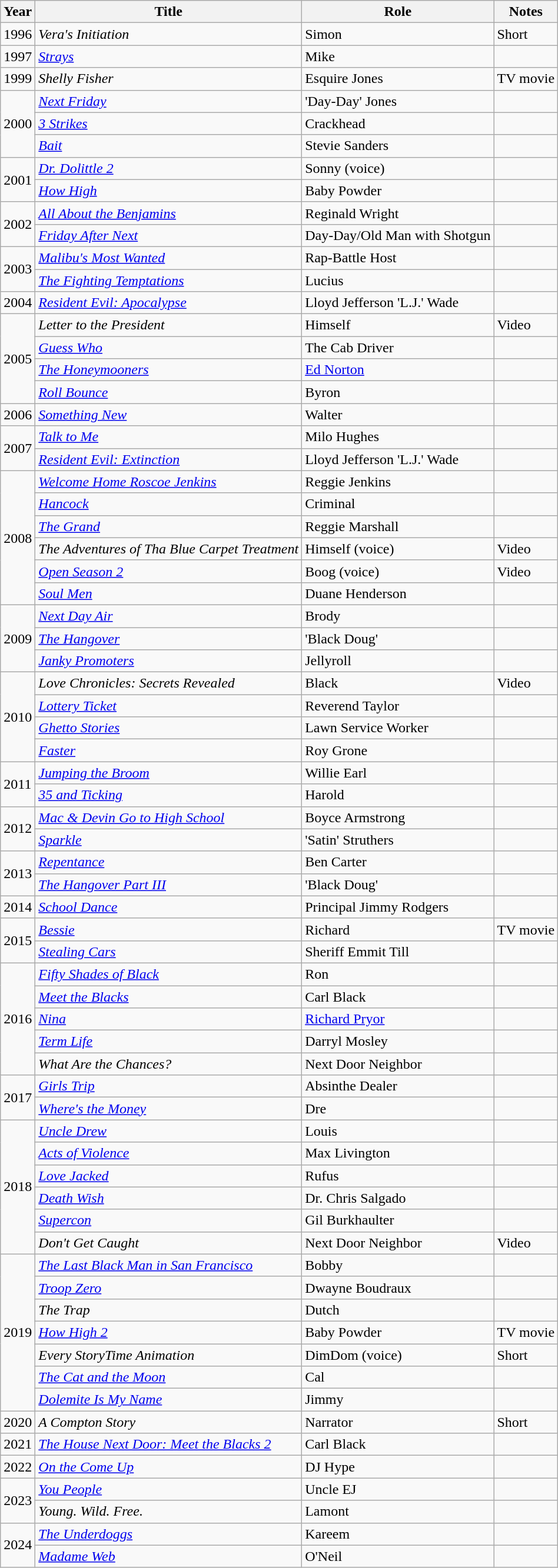<table class="wikitable sortable">
<tr>
<th>Year</th>
<th>Title</th>
<th>Role</th>
<th>Notes</th>
</tr>
<tr>
<td>1996</td>
<td><em>Vera's Initiation</em></td>
<td>Simon</td>
<td>Short</td>
</tr>
<tr>
<td>1997</td>
<td><em><a href='#'>Strays</a></em></td>
<td>Mike</td>
<td></td>
</tr>
<tr>
<td>1999</td>
<td><em>Shelly Fisher</em></td>
<td>Esquire Jones</td>
<td>TV movie</td>
</tr>
<tr>
<td rowspan=3>2000</td>
<td><em><a href='#'>Next Friday</a></em></td>
<td>'Day-Day' Jones</td>
<td></td>
</tr>
<tr>
<td><em><a href='#'>3 Strikes</a></em></td>
<td>Crackhead</td>
<td></td>
</tr>
<tr>
<td><em><a href='#'>Bait</a></em></td>
<td>Stevie Sanders</td>
<td></td>
</tr>
<tr>
<td rowspan=2>2001</td>
<td><em><a href='#'>Dr. Dolittle 2</a></em></td>
<td>Sonny (voice)</td>
<td></td>
</tr>
<tr>
<td><em><a href='#'>How High</a></em></td>
<td>Baby Powder</td>
<td></td>
</tr>
<tr>
<td rowspan=2>2002</td>
<td><em><a href='#'>All About the Benjamins</a></em></td>
<td>Reginald Wright</td>
<td></td>
</tr>
<tr>
<td><em><a href='#'>Friday After Next</a></em></td>
<td>Day-Day/Old Man with Shotgun</td>
<td></td>
</tr>
<tr>
<td rowspan=2>2003</td>
<td><em><a href='#'>Malibu's Most Wanted</a></em></td>
<td>Rap-Battle Host</td>
<td></td>
</tr>
<tr>
<td><em><a href='#'>The Fighting Temptations</a></em></td>
<td>Lucius</td>
<td></td>
</tr>
<tr>
<td>2004</td>
<td><em><a href='#'>Resident Evil: Apocalypse</a></em></td>
<td>Lloyd Jefferson 'L.J.' Wade</td>
<td></td>
</tr>
<tr>
<td rowspan=4>2005</td>
<td><em>Letter to the President</em></td>
<td>Himself</td>
<td>Video</td>
</tr>
<tr>
<td><em><a href='#'>Guess Who</a></em></td>
<td>The Cab Driver</td>
<td></td>
</tr>
<tr>
<td><em><a href='#'>The Honeymooners</a></em></td>
<td><a href='#'>Ed Norton</a></td>
<td></td>
</tr>
<tr>
<td><em><a href='#'>Roll Bounce</a></em></td>
<td>Byron</td>
<td></td>
</tr>
<tr>
<td>2006</td>
<td><em><a href='#'>Something New</a></em></td>
<td>Walter</td>
<td></td>
</tr>
<tr>
<td rowspan=2>2007</td>
<td><em><a href='#'>Talk to Me</a></em></td>
<td>Milo Hughes</td>
<td></td>
</tr>
<tr>
<td><em><a href='#'>Resident Evil: Extinction</a></em></td>
<td>Lloyd Jefferson 'L.J.' Wade</td>
<td></td>
</tr>
<tr>
<td rowspan=6>2008</td>
<td><em><a href='#'>Welcome Home Roscoe Jenkins</a></em></td>
<td>Reggie Jenkins</td>
<td></td>
</tr>
<tr>
<td><em><a href='#'>Hancock</a></em></td>
<td>Criminal</td>
<td></td>
</tr>
<tr>
<td><em><a href='#'>The Grand</a></em></td>
<td>Reggie Marshall</td>
<td></td>
</tr>
<tr>
<td><em>The Adventures of Tha Blue Carpet Treatment</em></td>
<td>Himself (voice)</td>
<td>Video</td>
</tr>
<tr>
<td><em><a href='#'>Open Season 2</a></em></td>
<td>Boog (voice)</td>
<td>Video</td>
</tr>
<tr>
<td><em><a href='#'>Soul Men</a></em></td>
<td>Duane Henderson</td>
<td></td>
</tr>
<tr>
<td rowspan=3>2009</td>
<td><em><a href='#'>Next Day Air</a></em></td>
<td>Brody</td>
<td></td>
</tr>
<tr>
<td><em><a href='#'>The Hangover</a></em></td>
<td>'Black Doug'</td>
<td></td>
</tr>
<tr>
<td><em><a href='#'>Janky Promoters</a></em></td>
<td>Jellyroll</td>
<td></td>
</tr>
<tr>
<td rowspan=4>2010</td>
<td><em>Love Chronicles: Secrets Revealed</em></td>
<td>Black</td>
<td>Video</td>
</tr>
<tr>
<td><em><a href='#'>Lottery Ticket</a></em></td>
<td>Reverend Taylor</td>
<td></td>
</tr>
<tr>
<td><em><a href='#'>Ghetto Stories</a></em></td>
<td>Lawn Service Worker</td>
<td></td>
</tr>
<tr>
<td><em><a href='#'>Faster</a></em></td>
<td>Roy Grone</td>
<td></td>
</tr>
<tr>
<td rowspan=2>2011</td>
<td><em><a href='#'>Jumping the Broom</a></em></td>
<td>Willie Earl</td>
<td></td>
</tr>
<tr>
<td><em><a href='#'>35 and Ticking</a></em></td>
<td>Harold</td>
<td></td>
</tr>
<tr>
<td rowspan=2>2012</td>
<td><em><a href='#'>Mac & Devin Go to High School</a></em></td>
<td>Boyce Armstrong</td>
<td></td>
</tr>
<tr>
<td><em><a href='#'>Sparkle</a></em></td>
<td>'Satin' Struthers</td>
<td></td>
</tr>
<tr>
<td rowspan=2>2013</td>
<td><em><a href='#'>Repentance</a></em></td>
<td>Ben Carter</td>
<td></td>
</tr>
<tr>
<td><em><a href='#'>The Hangover Part III</a></em></td>
<td>'Black Doug'</td>
<td></td>
</tr>
<tr>
<td>2014</td>
<td><em><a href='#'>School Dance</a></em></td>
<td>Principal Jimmy Rodgers</td>
<td></td>
</tr>
<tr>
<td rowspan=2>2015</td>
<td><em><a href='#'>Bessie</a></em></td>
<td>Richard</td>
<td>TV movie</td>
</tr>
<tr>
<td><em><a href='#'>Stealing Cars</a></em></td>
<td>Sheriff Emmit Till</td>
<td></td>
</tr>
<tr>
<td rowspan=5>2016</td>
<td><em><a href='#'>Fifty Shades of Black</a></em></td>
<td>Ron</td>
<td></td>
</tr>
<tr>
<td><em><a href='#'>Meet the Blacks</a></em></td>
<td>Carl Black</td>
<td></td>
</tr>
<tr>
<td><em><a href='#'>Nina</a></em></td>
<td><a href='#'>Richard Pryor</a></td>
<td></td>
</tr>
<tr>
<td><em><a href='#'>Term Life</a></em></td>
<td>Darryl Mosley</td>
<td></td>
</tr>
<tr>
<td><em>What Are the Chances?</em></td>
<td>Next Door Neighbor</td>
<td></td>
</tr>
<tr>
<td rowspan=2>2017</td>
<td><em><a href='#'>Girls Trip</a></em></td>
<td>Absinthe Dealer</td>
<td></td>
</tr>
<tr>
<td><em><a href='#'>Where's the Money</a></em></td>
<td>Dre</td>
<td></td>
</tr>
<tr>
<td rowspan=6>2018</td>
<td><em><a href='#'>Uncle Drew</a></em></td>
<td>Louis</td>
<td></td>
</tr>
<tr>
<td><em><a href='#'>Acts of Violence</a></em></td>
<td>Max Livington</td>
<td></td>
</tr>
<tr>
<td><em><a href='#'>Love Jacked</a></em></td>
<td>Rufus</td>
<td></td>
</tr>
<tr>
<td><em><a href='#'>Death Wish</a></em></td>
<td>Dr. Chris Salgado</td>
<td></td>
</tr>
<tr>
<td><em><a href='#'>Supercon</a></em></td>
<td>Gil Burkhaulter</td>
<td></td>
</tr>
<tr>
<td><em>Don't Get Caught</em></td>
<td>Next Door Neighbor</td>
<td>Video</td>
</tr>
<tr>
<td rowspan=7>2019</td>
<td><em><a href='#'>The Last Black Man in San Francisco</a></em></td>
<td>Bobby</td>
<td></td>
</tr>
<tr>
<td><em><a href='#'>Troop Zero</a></em></td>
<td>Dwayne Boudraux</td>
<td></td>
</tr>
<tr>
<td><em>The Trap</em></td>
<td>Dutch</td>
<td></td>
</tr>
<tr>
<td><em><a href='#'>How High 2</a></em></td>
<td>Baby Powder </td>
<td>TV movie</td>
</tr>
<tr>
<td><em>Every StoryTime Animation</em></td>
<td>DimDom (voice)</td>
<td>Short</td>
</tr>
<tr>
<td><em><a href='#'>The Cat and the Moon</a></em></td>
<td>Cal</td>
<td></td>
</tr>
<tr>
<td><em><a href='#'>Dolemite Is My Name</a></em></td>
<td>Jimmy</td>
<td></td>
</tr>
<tr>
<td>2020</td>
<td><em>A Compton Story</em></td>
<td>Narrator</td>
<td>Short</td>
</tr>
<tr>
<td>2021</td>
<td><em><a href='#'>The House Next Door: Meet the Blacks 2</a></em></td>
<td>Carl Black</td>
<td></td>
</tr>
<tr>
<td>2022</td>
<td><em><a href='#'>On the Come Up</a></em></td>
<td>DJ Hype</td>
<td></td>
</tr>
<tr>
<td rowspan=2>2023</td>
<td><em><a href='#'>You People</a></em></td>
<td>Uncle EJ</td>
<td></td>
</tr>
<tr>
<td><em>Young. Wild. Free.</em></td>
<td>Lamont</td>
<td></td>
</tr>
<tr>
<td rowspan=2>2024</td>
<td><em><a href='#'>The Underdoggs</a></em></td>
<td>Kareem</td>
<td></td>
</tr>
<tr>
<td><em><a href='#'>Madame Web</a></em></td>
<td>O'Neil</td>
<td></td>
</tr>
</table>
